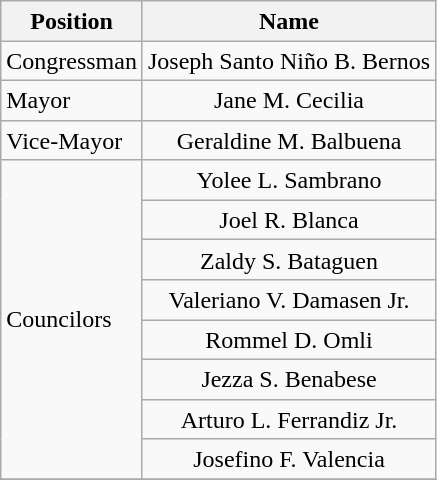<table class="wikitable" style="line-height:1.20em; font-size:100%;">
<tr>
<th>Position</th>
<th>Name</th>
</tr>
<tr>
<td>Congressman</td>
<td style="text-align:center;">Joseph Santo Niño B. Bernos</td>
</tr>
<tr>
<td>Mayor</td>
<td style="text-align:center;">Jane M. Cecilia</td>
</tr>
<tr>
<td>Vice-Mayor</td>
<td style="text-align:center;">Geraldine M. Balbuena</td>
</tr>
<tr>
<td rowspan=8>Councilors</td>
<td style="text-align:center;">Yolee L. Sambrano</td>
</tr>
<tr>
<td style="text-align:center;">Joel R. Blanca</td>
</tr>
<tr>
<td style="text-align:center;">Zaldy S. Bataguen</td>
</tr>
<tr>
<td style="text-align:center;">Valeriano V. Damasen Jr.</td>
</tr>
<tr>
<td style="text-align:center;">Rommel D. Omli</td>
</tr>
<tr>
<td style="text-align:center;">Jezza S. Benabese</td>
</tr>
<tr>
<td style="text-align:center;">Arturo L. Ferrandiz Jr.</td>
</tr>
<tr>
<td style="text-align:center;">Josefino F. Valencia</td>
</tr>
<tr>
</tr>
</table>
